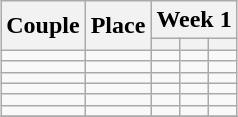<table class="wikitable" style="margin: auto; text-align: center;">
<tr>
<th rowspan=2>Couple</th>
<th rowspan=2>Place</th>
<th colspan=3>Week 1</th>
</tr>
<tr>
<th></th>
<th></th>
<th></th>
</tr>
<tr>
<td></td>
<td></td>
<td></td>
<td></td>
<td></td>
</tr>
<tr>
<td></td>
<td></td>
<td></td>
<td></td>
<td></td>
</tr>
<tr>
<td></td>
<td></td>
<td></td>
<td></td>
<td></td>
</tr>
<tr>
<td></td>
<td></td>
<td></td>
<td></td>
<td></td>
</tr>
<tr>
<td></td>
<td></td>
<td></td>
<td></td>
<td></td>
</tr>
<tr>
<td></td>
<td></td>
<td></td>
<td></td>
<td></td>
</tr>
<tr>
</tr>
</table>
